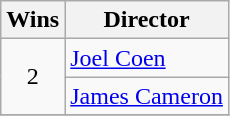<table class="wikitable sortable">
<tr>
<th>Wins</th>
<th>Director</th>
</tr>
<tr>
<td rowspan="2" style="text-align:center">2</td>
<td> <a href='#'>Joel Coen</a></td>
</tr>
<tr>
<td> <a href='#'>James Cameron</a></td>
</tr>
<tr>
</tr>
</table>
